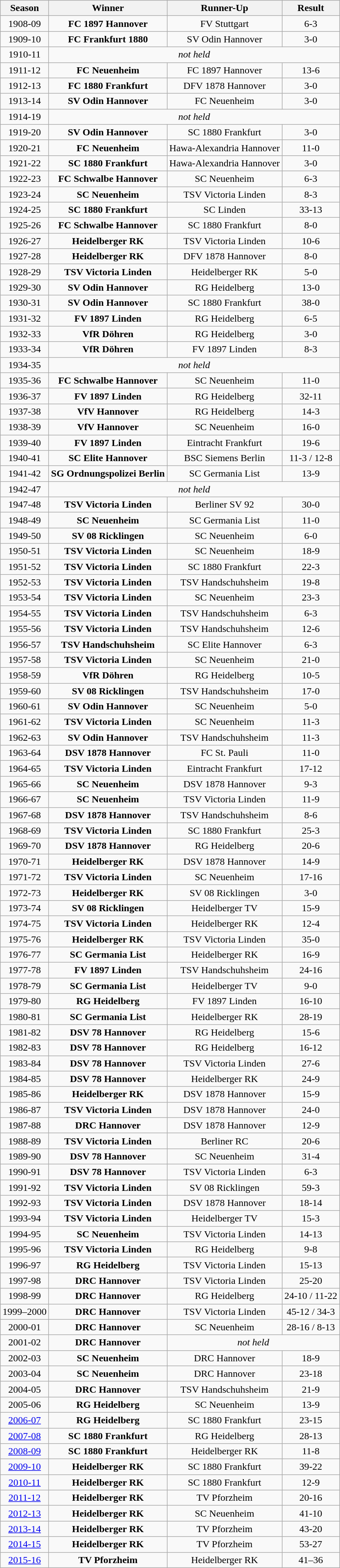<table class="wikitable">
<tr>
<th>Season</th>
<th>Winner</th>
<th>Runner-Up</th>
<th>Result</th>
</tr>
<tr align="center">
<td>1908-09</td>
<td><strong>FC 1897 Hannover</strong></td>
<td>FV Stuttgart</td>
<td>6-3</td>
</tr>
<tr align="center">
<td>1909-10</td>
<td><strong>FC Frankfurt 1880</strong></td>
<td>SV Odin Hannover</td>
<td>3-0</td>
</tr>
<tr align="center">
<td>1910-11</td>
<td colspan=3><em>not held</em></td>
</tr>
<tr align="center">
<td>1911-12</td>
<td><strong>FC Neuenheim</strong></td>
<td>FC 1897 Hannover</td>
<td>13-6</td>
</tr>
<tr align="center">
<td>1912-13</td>
<td><strong>FC 1880 Frankfurt</strong></td>
<td>DFV 1878 Hannover</td>
<td>3-0</td>
</tr>
<tr align="center">
<td>1913-14</td>
<td><strong>SV Odin Hannover</strong></td>
<td>FC Neuenheim</td>
<td>3-0</td>
</tr>
<tr align="center">
<td>1914-19</td>
<td colspan=3><em>not held</em></td>
</tr>
<tr align="center">
<td>1919-20</td>
<td><strong>SV Odin Hannover</strong></td>
<td>SC 1880 Frankfurt</td>
<td>3-0</td>
</tr>
<tr align="center">
<td>1920-21</td>
<td><strong>FC Neuenheim</strong></td>
<td>Hawa-Alexandria Hannover</td>
<td>11-0</td>
</tr>
<tr align="center">
<td>1921-22</td>
<td><strong>SC 1880 Frankfurt</strong></td>
<td>Hawa-Alexandria Hannover</td>
<td>3-0</td>
</tr>
<tr align="center">
<td>1922-23</td>
<td><strong>FC Schwalbe Hannover</strong></td>
<td>SC Neuenheim</td>
<td>6-3</td>
</tr>
<tr align="center">
<td>1923-24</td>
<td><strong>SC Neuenheim</strong></td>
<td>TSV Victoria Linden</td>
<td>8-3</td>
</tr>
<tr align="center">
<td>1924-25</td>
<td><strong>SC 1880 Frankfurt</strong></td>
<td>SC Linden</td>
<td>33-13</td>
</tr>
<tr align="center">
<td>1925-26</td>
<td><strong>FC Schwalbe Hannover</strong></td>
<td>SC 1880 Frankfurt</td>
<td>8-0</td>
</tr>
<tr align="center">
<td>1926-27</td>
<td><strong>Heidelberger RK</strong></td>
<td>TSV Victoria Linden</td>
<td>10-6</td>
</tr>
<tr align="center">
<td>1927-28</td>
<td><strong>Heidelberger RK</strong></td>
<td>DFV 1878 Hannover</td>
<td>8-0</td>
</tr>
<tr align="center">
<td>1928-29</td>
<td><strong>TSV Victoria Linden</strong></td>
<td>Heidelberger RK</td>
<td>5-0</td>
</tr>
<tr align="center">
<td>1929-30</td>
<td><strong>SV Odin Hannover</strong></td>
<td>RG Heidelberg</td>
<td>13-0</td>
</tr>
<tr align="center">
<td>1930-31</td>
<td><strong>SV Odin Hannover</strong></td>
<td>SC 1880 Frankfurt</td>
<td>38-0</td>
</tr>
<tr align="center">
<td>1931-32</td>
<td><strong>FV 1897 Linden</strong></td>
<td>RG Heidelberg</td>
<td>6-5</td>
</tr>
<tr align="center">
<td>1932-33</td>
<td><strong>VfR Döhren</strong></td>
<td>RG Heidelberg</td>
<td>3-0</td>
</tr>
<tr align="center">
<td>1933-34</td>
<td><strong>VfR Döhren</strong></td>
<td>FV 1897 Linden</td>
<td>8-3</td>
</tr>
<tr align="center">
<td>1934-35</td>
<td colspan=3><em>not held</em></td>
</tr>
<tr align="center">
<td>1935-36</td>
<td><strong>FC Schwalbe Hannover</strong></td>
<td>SC Neuenheim</td>
<td>11-0</td>
</tr>
<tr align="center">
<td>1936-37</td>
<td><strong>FV 1897 Linden</strong></td>
<td>RG Heidelberg</td>
<td>32-11</td>
</tr>
<tr align="center">
<td>1937-38</td>
<td><strong>VfV Hannover</strong></td>
<td>RG Heidelberg</td>
<td>14-3</td>
</tr>
<tr align="center">
<td>1938-39</td>
<td><strong>VfV Hannover</strong></td>
<td>SC Neuenheim</td>
<td>16-0</td>
</tr>
<tr align="center">
<td>1939-40</td>
<td><strong>FV 1897 Linden</strong></td>
<td>Eintracht Frankfurt</td>
<td>19-6</td>
</tr>
<tr align="center">
<td>1940-41</td>
<td><strong>SC Elite Hannover</strong></td>
<td>BSC Siemens Berlin</td>
<td>11-3 / 12-8</td>
</tr>
<tr align="center">
<td>1941-42</td>
<td><strong>SG Ordnungspolizei Berlin</strong></td>
<td>SC Germania List</td>
<td>13-9</td>
</tr>
<tr align="center">
<td>1942-47</td>
<td colspan=3><em>not held</em></td>
</tr>
<tr align="center">
<td>1947-48</td>
<td><strong>TSV Victoria Linden</strong></td>
<td>Berliner SV 92</td>
<td>30-0</td>
</tr>
<tr align="center">
<td>1948-49</td>
<td><strong>SC Neuenheim</strong></td>
<td>SC Germania List</td>
<td>11-0</td>
</tr>
<tr align="center">
<td>1949-50</td>
<td><strong>SV 08 Ricklingen</strong></td>
<td>SC Neuenheim</td>
<td>6-0</td>
</tr>
<tr align="center">
<td>1950-51</td>
<td><strong>TSV Victoria Linden</strong></td>
<td>SC Neuenheim</td>
<td>18-9</td>
</tr>
<tr align="center">
<td>1951-52</td>
<td><strong>TSV Victoria Linden</strong></td>
<td>SC 1880 Frankfurt</td>
<td>22-3</td>
</tr>
<tr align="center">
<td>1952-53</td>
<td><strong>TSV Victoria Linden</strong></td>
<td>TSV Handschuhsheim</td>
<td>19-8</td>
</tr>
<tr align="center">
<td>1953-54</td>
<td><strong>TSV Victoria Linden</strong></td>
<td>SC Neuenheim</td>
<td>23-3</td>
</tr>
<tr align="center">
<td>1954-55</td>
<td><strong>TSV Victoria Linden</strong></td>
<td>TSV Handschuhsheim</td>
<td>6-3</td>
</tr>
<tr align="center">
<td>1955-56</td>
<td><strong>TSV Victoria Linden</strong></td>
<td>TSV Handschuhsheim</td>
<td>12-6</td>
</tr>
<tr align="center">
<td>1956-57</td>
<td><strong>TSV Handschuhsheim</strong></td>
<td>SC Elite Hannover</td>
<td>6-3</td>
</tr>
<tr align="center">
<td>1957-58</td>
<td><strong>TSV Victoria Linden</strong></td>
<td>SC Neuenheim</td>
<td>21-0</td>
</tr>
<tr align="center">
<td>1958-59</td>
<td><strong>VfR Döhren</strong></td>
<td>RG Heidelberg</td>
<td>10-5</td>
</tr>
<tr align="center">
<td>1959-60</td>
<td><strong>SV 08 Ricklingen</strong></td>
<td>TSV Handschuhsheim</td>
<td>17-0</td>
</tr>
<tr align="center">
<td>1960-61</td>
<td><strong>SV Odin Hannover</strong></td>
<td>SC Neuenheim</td>
<td>5-0</td>
</tr>
<tr align="center">
<td>1961-62</td>
<td><strong>TSV Victoria Linden</strong></td>
<td>SC Neuenheim</td>
<td>11-3</td>
</tr>
<tr align="center">
<td>1962-63</td>
<td><strong>SV Odin Hannover</strong></td>
<td>TSV Handschuhsheim</td>
<td>11-3</td>
</tr>
<tr align="center">
<td>1963-64</td>
<td><strong>DSV 1878 Hannover</strong></td>
<td>FC St. Pauli</td>
<td>11-0</td>
</tr>
<tr align="center">
<td>1964-65</td>
<td><strong>TSV Victoria Linden</strong></td>
<td>Eintracht Frankfurt</td>
<td>17-12</td>
</tr>
<tr align="center">
<td>1965-66</td>
<td><strong>SC Neuenheim</strong></td>
<td>DSV 1878 Hannover</td>
<td>9-3</td>
</tr>
<tr align="center">
<td>1966-67</td>
<td><strong>SC Neuenheim</strong></td>
<td>TSV Victoria Linden</td>
<td>11-9</td>
</tr>
<tr align="center">
<td>1967-68</td>
<td><strong>DSV 1878 Hannover</strong></td>
<td>TSV Handschuhsheim</td>
<td>8-6</td>
</tr>
<tr align="center">
<td>1968-69</td>
<td><strong>TSV Victoria Linden</strong></td>
<td>SC 1880 Frankfurt</td>
<td>25-3</td>
</tr>
<tr align="center">
<td>1969-70</td>
<td><strong>DSV 1878 Hannover</strong></td>
<td>RG Heidelberg</td>
<td>20-6</td>
</tr>
<tr align="center">
<td>1970-71</td>
<td><strong>Heidelberger RK</strong></td>
<td>DSV 1878 Hannover</td>
<td>14-9</td>
</tr>
<tr align="center">
<td>1971-72</td>
<td><strong>TSV Victoria Linden</strong></td>
<td>SC Neuenheim</td>
<td>17-16</td>
</tr>
<tr align="center">
<td>1972-73</td>
<td><strong>Heidelberger RK</strong></td>
<td>SV 08 Ricklingen</td>
<td>3-0</td>
</tr>
<tr align="center">
<td>1973-74</td>
<td><strong>SV 08 Ricklingen</strong></td>
<td>Heidelberger TV</td>
<td>15-9</td>
</tr>
<tr align="center">
<td>1974-75</td>
<td><strong>TSV Victoria Linden</strong></td>
<td>Heidelberger RK</td>
<td>12-4</td>
</tr>
<tr align="center">
<td>1975-76</td>
<td><strong>Heidelberger RK</strong></td>
<td>TSV Victoria Linden</td>
<td>35-0</td>
</tr>
<tr align="center">
<td>1976-77</td>
<td><strong>SC Germania List</strong></td>
<td>Heidelberger RK</td>
<td>16-9</td>
</tr>
<tr align="center">
<td>1977-78</td>
<td><strong>FV 1897 Linden</strong></td>
<td>TSV Handschuhsheim</td>
<td>24-16</td>
</tr>
<tr align="center">
<td>1978-79</td>
<td><strong>SC Germania List</strong></td>
<td>Heidelberger TV</td>
<td>9-0</td>
</tr>
<tr align="center">
<td>1979-80</td>
<td><strong>RG Heidelberg</strong></td>
<td>FV 1897 Linden</td>
<td>16-10</td>
</tr>
<tr align="center">
<td>1980-81</td>
<td><strong>SC Germania List</strong></td>
<td>Heidelberger RK</td>
<td>28-19</td>
</tr>
<tr align="center">
<td>1981-82</td>
<td><strong>DSV 78 Hannover</strong></td>
<td>RG Heidelberg</td>
<td>15-6</td>
</tr>
<tr align="center">
<td>1982-83</td>
<td><strong>DSV 78 Hannover</strong></td>
<td>RG Heidelberg</td>
<td>16-12</td>
</tr>
<tr align="center">
<td>1983-84</td>
<td><strong>DSV 78 Hannover</strong></td>
<td>TSV Victoria Linden</td>
<td>27-6</td>
</tr>
<tr align="center">
<td>1984-85</td>
<td><strong>DSV 78 Hannover</strong></td>
<td>Heidelberger RK</td>
<td>24-9</td>
</tr>
<tr align="center">
<td>1985-86</td>
<td><strong>Heidelberger RK</strong></td>
<td>DSV 1878 Hannover</td>
<td>15-9</td>
</tr>
<tr align="center">
<td>1986-87</td>
<td><strong>TSV Victoria Linden</strong></td>
<td>DSV 1878 Hannover</td>
<td>24-0</td>
</tr>
<tr align="center">
<td>1987-88</td>
<td><strong>DRC Hannover</strong></td>
<td>DSV 1878 Hannover</td>
<td>12-9</td>
</tr>
<tr align="center">
<td>1988-89</td>
<td><strong>TSV Victoria Linden</strong></td>
<td>Berliner RC</td>
<td>20-6</td>
</tr>
<tr align="center">
<td>1989-90</td>
<td><strong>DSV 78 Hannover</strong></td>
<td>SC Neuenheim</td>
<td>31-4</td>
</tr>
<tr align="center">
<td>1990-91</td>
<td><strong>DSV 78 Hannover</strong></td>
<td>TSV Victoria Linden</td>
<td>6-3</td>
</tr>
<tr align="center">
<td>1991-92</td>
<td><strong>TSV Victoria Linden</strong></td>
<td>SV 08 Ricklingen</td>
<td>59-3</td>
</tr>
<tr align="center">
<td>1992-93</td>
<td><strong>TSV Victoria Linden</strong></td>
<td>DSV 1878 Hannover</td>
<td>18-14</td>
</tr>
<tr align="center">
<td>1993-94</td>
<td><strong>TSV Victoria Linden</strong></td>
<td>Heidelberger TV</td>
<td>15-3</td>
</tr>
<tr align="center">
<td>1994-95</td>
<td><strong>SC Neuenheim</strong></td>
<td>TSV Victoria Linden</td>
<td>14-13</td>
</tr>
<tr align="center">
<td>1995-96</td>
<td><strong>TSV Victoria Linden</strong></td>
<td>RG Heidelberg</td>
<td>9-8</td>
</tr>
<tr align="center">
<td>1996-97</td>
<td><strong>RG Heidelberg</strong></td>
<td>TSV Victoria Linden</td>
<td>15-13</td>
</tr>
<tr align="center">
<td>1997-98</td>
<td><strong>DRC Hannover</strong></td>
<td>TSV Victoria Linden</td>
<td>25-20</td>
</tr>
<tr align="center">
<td>1998-99</td>
<td><strong>DRC Hannover</strong></td>
<td>RG Heidelberg</td>
<td>24-10 / 11-22</td>
</tr>
<tr align="center">
<td>1999–2000</td>
<td><strong>DRC Hannover</strong></td>
<td>TSV Victoria Linden</td>
<td>45-12 / 34-3</td>
</tr>
<tr align="center">
<td>2000-01</td>
<td><strong>DRC Hannover</strong></td>
<td>SC Neuenheim</td>
<td>28-16 / 8-13</td>
</tr>
<tr align="center">
<td>2001-02</td>
<td><strong>DRC Hannover</strong></td>
<td colspan=2><em>not held</em> </td>
</tr>
<tr align="center">
<td>2002-03</td>
<td><strong>SC Neuenheim</strong></td>
<td>DRC Hannover</td>
<td>18-9</td>
</tr>
<tr align="center">
<td>2003-04</td>
<td><strong>SC Neuenheim</strong></td>
<td>DRC Hannover</td>
<td>23-18</td>
</tr>
<tr align="center">
<td>2004-05</td>
<td><strong>DRC Hannover</strong></td>
<td>TSV Handschuhsheim</td>
<td>21-9</td>
</tr>
<tr align="center">
<td>2005-06</td>
<td><strong>RG Heidelberg</strong></td>
<td>SC Neuenheim</td>
<td>13-9</td>
</tr>
<tr align="center">
<td><a href='#'>2006-07</a></td>
<td><strong>RG Heidelberg</strong></td>
<td>SC 1880 Frankfurt</td>
<td>23-15</td>
</tr>
<tr align="center">
<td><a href='#'>2007-08</a></td>
<td><strong>SC 1880 Frankfurt</strong></td>
<td>RG Heidelberg</td>
<td>28-13</td>
</tr>
<tr align="center">
<td><a href='#'>2008-09</a></td>
<td><strong>SC 1880 Frankfurt</strong></td>
<td>Heidelberger RK</td>
<td>11-8</td>
</tr>
<tr align="center">
<td><a href='#'>2009-10</a></td>
<td><strong>Heidelberger RK</strong></td>
<td>SC 1880 Frankfurt</td>
<td>39-22</td>
</tr>
<tr align="center">
<td><a href='#'>2010-11</a></td>
<td><strong>Heidelberger RK</strong></td>
<td>SC 1880 Frankfurt</td>
<td>12-9</td>
</tr>
<tr align="center">
<td><a href='#'>2011-12</a></td>
<td><strong>Heidelberger RK</strong></td>
<td>TV Pforzheim</td>
<td>20-16</td>
</tr>
<tr align="center">
<td><a href='#'>2012-13</a></td>
<td><strong>Heidelberger RK</strong></td>
<td>SC Neuenheim</td>
<td>41-10</td>
</tr>
<tr align="center">
<td><a href='#'>2013-14</a></td>
<td><strong>Heidelberger RK</strong></td>
<td>TV Pforzheim</td>
<td>43-20</td>
</tr>
<tr align="center">
<td><a href='#'>2014-15</a></td>
<td><strong>Heidelberger RK</strong></td>
<td>TV Pforzheim</td>
<td>53-27</td>
</tr>
<tr align="center">
<td><a href='#'>2015-16</a></td>
<td><strong>TV Pforzheim</strong></td>
<td>Heidelberger RK</td>
<td>41–36</td>
</tr>
</table>
